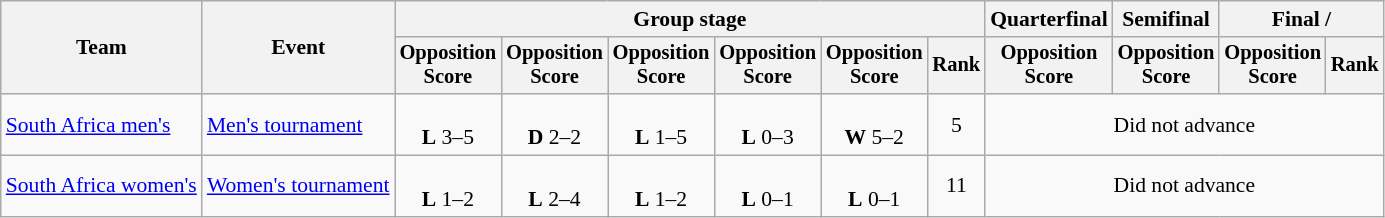<table class=wikitable style=font-size:90%;text-align:center>
<tr>
<th rowspan=2>Team</th>
<th rowspan=2>Event</th>
<th colspan=6>Group stage</th>
<th>Quarterfinal</th>
<th>Semifinal</th>
<th colspan=2>Final / </th>
</tr>
<tr style=font-size:95%>
<th>Opposition<br>Score</th>
<th>Opposition<br>Score</th>
<th>Opposition<br>Score</th>
<th>Opposition<br>Score</th>
<th>Opposition<br>Score</th>
<th>Rank</th>
<th>Opposition<br>Score</th>
<th>Opposition<br>Score</th>
<th>Opposition<br>Score</th>
<th>Rank</th>
</tr>
<tr>
<td align=left><a href='#'>South Africa men's</a></td>
<td align=left><a href='#'>Men's tournament</a></td>
<td><br><strong>L</strong> 3–5</td>
<td><br><strong>D</strong> 2–2</td>
<td><br><strong>L</strong> 1–5</td>
<td><br><strong>L</strong> 0–3</td>
<td><br><strong>W</strong> 5–2</td>
<td>5</td>
<td colspan="4">Did not advance</td>
</tr>
<tr>
<td align=left><a href='#'>South Africa women's</a></td>
<td align=left><a href='#'>Women's tournament</a></td>
<td><br><strong>L</strong> 1–2</td>
<td><br><strong>L</strong> 2–4</td>
<td><br><strong>L</strong> 1–2</td>
<td><br><strong>L</strong> 0–1</td>
<td><br><strong>L</strong> 0–1</td>
<td>11</td>
<td colspan="4">Did not advance</td>
</tr>
</table>
